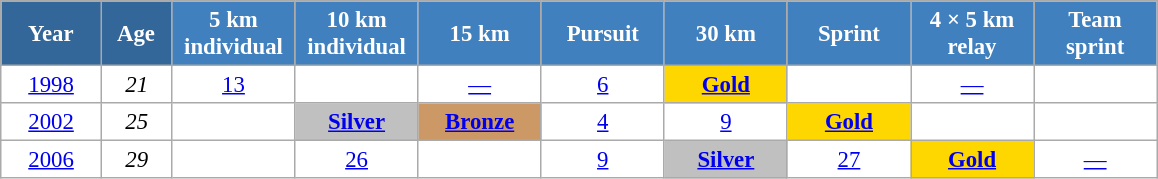<table class="wikitable" style="font-size:95%; text-align:center; border:grey solid 1px; border-collapse:collapse; background:#ffffff;">
<tr>
<th style="background-color:#369; color:white; width:60px;"> Year </th>
<th style="background-color:#369; color:white; width:40px;"> Age </th>
<th style="background-color:#4180be; color:white; width:75px;"> 5 km <br> individual </th>
<th style="background-color:#4180be; color:white; width:75px;"> 10 km <br> individual </th>
<th style="background-color:#4180be; color:white; width:75px;"> 15 km </th>
<th style="background-color:#4180be; color:white; width:75px;"> Pursuit </th>
<th style="background-color:#4180be; color:white; width:75px;"> 30 km </th>
<th style="background-color:#4180be; color:white; width:75px;"> Sprint </th>
<th style="background-color:#4180be; color:white; width:75px;"> 4 × 5 km <br> relay </th>
<th style="background-color:#4180be; color:white; width:75px;"> Team <br> sprint </th>
</tr>
<tr>
<td><a href='#'>1998</a></td>
<td><em>21</em></td>
<td><a href='#'>13</a></td>
<td></td>
<td><a href='#'>—</a></td>
<td><a href='#'>6</a></td>
<td style="background:gold;"><a href='#'><strong>Gold</strong></a></td>
<td></td>
<td><a href='#'>—</a></td>
<td></td>
</tr>
<tr>
<td><a href='#'>2002</a></td>
<td><em>25</em></td>
<td></td>
<td style="background:silver;"><a href='#'><strong>Silver</strong></a></td>
<td style="background:#c96;"><a href='#'><strong>Bronze</strong></a></td>
<td><a href='#'>4</a></td>
<td><a href='#'>9</a></td>
<td style="background:gold;"><a href='#'><strong>Gold</strong></a></td>
<td>  <a href='#'></a></td>
<td></td>
</tr>
<tr>
<td> <a href='#'>2006</a> </td>
<td><em>29</em></td>
<td></td>
<td><a href='#'>26</a></td>
<td></td>
<td><a href='#'>9</a></td>
<td style="background:silver;"><a href='#'><strong>Silver</strong></a></td>
<td><a href='#'>27</a></td>
<td style="background:gold;"><a href='#'><strong>Gold</strong></a></td>
<td><a href='#'>—</a></td>
</tr>
</table>
